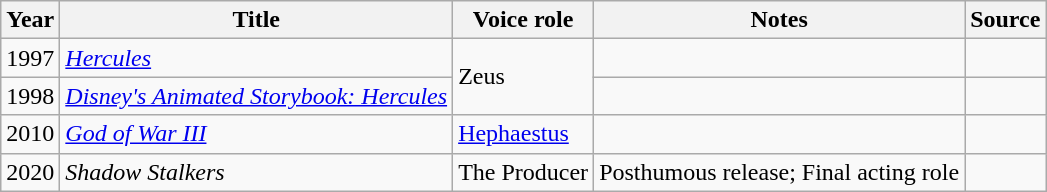<table class="wikitable sortable">
<tr>
<th>Year</th>
<th>Title</th>
<th>Voice role</th>
<th class="unsortable">Notes</th>
<th>Source</th>
</tr>
<tr>
<td>1997</td>
<td><em><a href='#'>Hercules</a></em></td>
<td rowspan=2>Zeus</td>
<td></td>
<td></td>
</tr>
<tr>
<td>1998</td>
<td><em><a href='#'>Disney's Animated Storybook: Hercules</a></em></td>
<td></td>
<td></td>
</tr>
<tr>
<td>2010</td>
<td><em><a href='#'>God of War III</a></em></td>
<td><a href='#'>Hephaestus</a></td>
<td></td>
<td></td>
</tr>
<tr>
<td>2020</td>
<td><em>Shadow Stalkers</em></td>
<td>The Producer</td>
<td>Posthumous release; Final acting role</td>
<td></td>
</tr>
</table>
